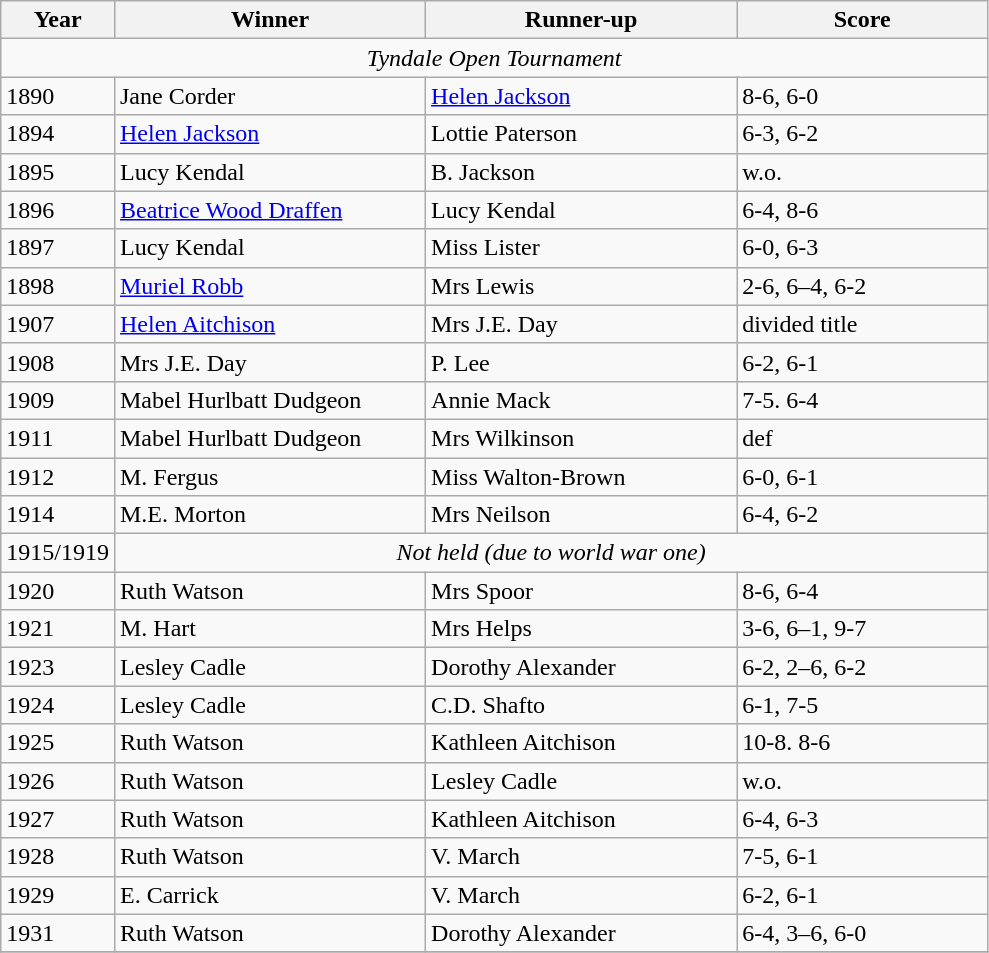<table class="wikitable">
<tr>
<th style="width:60px;">Year</th>
<th style="width:200px;">Winner</th>
<th style="width:200px;">Runner-up</th>
<th style="width:160px;">Score</th>
</tr>
<tr>
<td colspan=4 align=center><em>Tyndale Open Tournament</em></td>
</tr>
<tr>
<td>1890</td>
<td> Jane Corder</td>
<td>  <a href='#'>Helen Jackson</a></td>
<td>8-6, 6-0</td>
</tr>
<tr>
<td>1894</td>
<td> <a href='#'>Helen Jackson</a></td>
<td> Lottie Paterson</td>
<td>6-3, 6-2</td>
</tr>
<tr>
<td>1895</td>
<td> Lucy Kendal</td>
<td> B. Jackson</td>
<td>w.o.</td>
</tr>
<tr>
<td>1896</td>
<td> <a href='#'>Beatrice Wood Draffen</a></td>
<td> Lucy Kendal</td>
<td>6-4, 8-6</td>
</tr>
<tr>
<td>1897</td>
<td> Lucy Kendal</td>
<td> Miss Lister</td>
<td>6-0, 6-3</td>
</tr>
<tr>
<td>1898</td>
<td> <a href='#'>Muriel Robb</a></td>
<td> Mrs Lewis</td>
<td>2-6, 6–4, 6-2</td>
</tr>
<tr>
<td>1907</td>
<td> <a href='#'>Helen Aitchison</a></td>
<td> Mrs J.E. Day</td>
<td>divided title</td>
</tr>
<tr>
<td>1908</td>
<td> Mrs J.E. Day</td>
<td> P. Lee</td>
<td>6-2, 6-1</td>
</tr>
<tr>
<td>1909</td>
<td> Mabel Hurlbatt Dudgeon</td>
<td>  Annie Mack</td>
<td>7-5. 6-4</td>
</tr>
<tr>
<td>1911</td>
<td> Mabel Hurlbatt Dudgeon</td>
<td> Mrs Wilkinson</td>
<td>def</td>
</tr>
<tr>
<td>1912</td>
<td>  M. Fergus</td>
<td> Miss Walton-Brown</td>
<td>6-0, 6-1</td>
</tr>
<tr>
<td>1914</td>
<td> M.E. Morton</td>
<td>  Mrs Neilson</td>
<td>6-4, 6-2</td>
</tr>
<tr>
<td>1915/1919</td>
<td colspan=3 align=center><em>Not held (due to world war one)</td>
</tr>
<tr>
<td>1920</td>
<td> Ruth Watson</td>
<td> Mrs Spoor</td>
<td>8-6, 6-4</td>
</tr>
<tr>
<td>1921</td>
<td> M. Hart</td>
<td> Mrs Helps</td>
<td>3-6, 6–1, 9-7</td>
</tr>
<tr>
<td>1923</td>
<td> Lesley Cadle</td>
<td> Dorothy Alexander</td>
<td>6-2, 2–6, 6-2</td>
</tr>
<tr>
<td>1924</td>
<td> Lesley Cadle</td>
<td> C.D. Shafto</td>
<td>6-1, 7-5</td>
</tr>
<tr>
<td>1925</td>
<td> Ruth Watson</td>
<td> Kathleen Aitchison</td>
<td>10-8. 8-6</td>
</tr>
<tr>
<td>1926</td>
<td> Ruth Watson</td>
<td> Lesley Cadle</td>
<td>w.o.</td>
</tr>
<tr>
<td>1927</td>
<td> Ruth Watson</td>
<td> Kathleen Aitchison</td>
<td>6-4, 6-3</td>
</tr>
<tr>
<td>1928</td>
<td> Ruth Watson</td>
<td> V. March</td>
<td>7-5, 6-1</td>
</tr>
<tr>
<td>1929</td>
<td> E. Carrick</td>
<td> V. March</td>
<td>6-2, 6-1</td>
</tr>
<tr>
<td>1931</td>
<td> Ruth Watson</td>
<td> Dorothy Alexander</td>
<td>6-4, 3–6, 6-0</td>
</tr>
<tr>
</tr>
</table>
